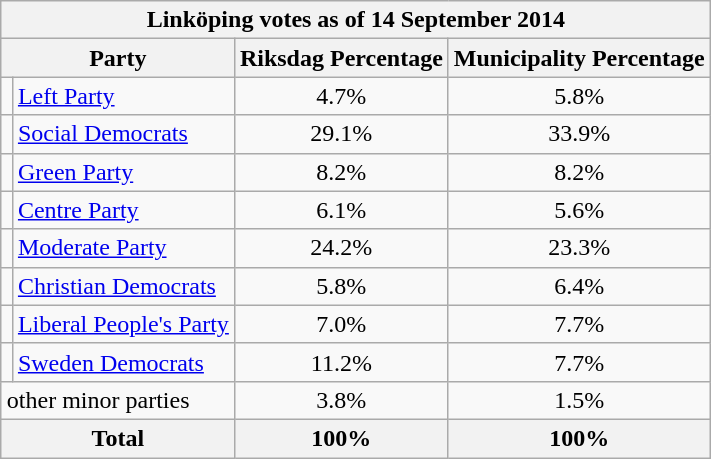<table class=wikitable style="float:right; margin-left:1em">
<tr>
<th colspan = 6>Linköping votes as of 14 September 2014</th>
</tr>
<tr>
<th colspan = 2>Party</th>
<th>Riksdag Percentage</th>
<th>Municipality Percentage</th>
</tr>
<tr>
<td></td>
<td><a href='#'>Left Party</a></td>
<td style="text-align:center;">4.7%</td>
<td style="text-align:center;">5.8%</td>
</tr>
<tr>
<td></td>
<td><a href='#'>Social Democrats</a></td>
<td style="text-align:center;">29.1%</td>
<td style="text-align:center;">33.9%</td>
</tr>
<tr>
<td></td>
<td><a href='#'>Green Party</a></td>
<td style="text-align:center;">8.2%</td>
<td style="text-align:center;">8.2%</td>
</tr>
<tr>
<td></td>
<td><a href='#'>Centre Party</a></td>
<td style="text-align:center;">6.1%</td>
<td style="text-align:center;">5.6%</td>
</tr>
<tr>
<td></td>
<td><a href='#'>Moderate Party</a></td>
<td style="text-align:center;">24.2%</td>
<td style="text-align:center;">23.3%</td>
</tr>
<tr>
<td></td>
<td><a href='#'>Christian Democrats</a></td>
<td style="text-align:center;">5.8%</td>
<td style="text-align:center;">6.4%</td>
</tr>
<tr>
<td></td>
<td><a href='#'>Liberal People's Party</a></td>
<td style="text-align:center;">7.0%</td>
<td style="text-align:center;">7.7%</td>
</tr>
<tr>
<td></td>
<td><a href='#'>Sweden Democrats</a></td>
<td style="text-align:center;">11.2%</td>
<td style="text-align:center;">7.7%</td>
</tr>
<tr>
<td rowspan=1 colspan=2 align="left">other minor parties</td>
<td style="text-align:center;">3.8%</td>
<td style="text-align:center;">1.5%</td>
</tr>
<tr>
<th colspan = 2>Total</th>
<th style="text-align:center;">100%</th>
<th style="text-align:center;">100%</th>
</tr>
</table>
